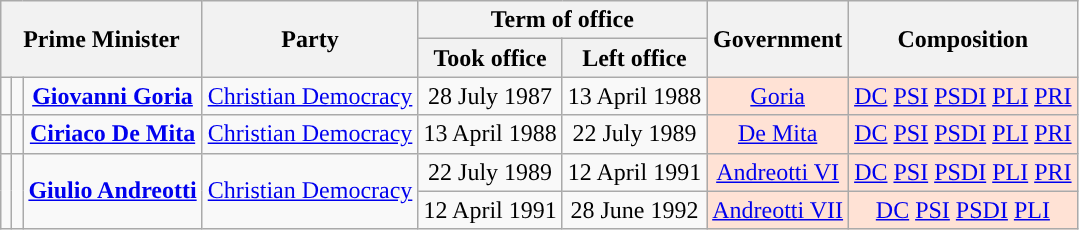<table class="wikitable" style="text-align:center">
<tr>
<th colspan=3 rowspan=2>Prime Minister</th>
<th rowspan=2>Party</th>
<th colspan=2>Term of office</th>
<th rowspan=2>Government</th>
<th rowspan=2>Composition</th>
</tr>
<tr>
<th>Took office</th>
<th>Left office</th>
</tr>
<tr>
<td style="background:"></td>
<td></td>
<td><strong><a href='#'>Giovanni Goria</a></strong><br></td>
<td><a href='#'>Christian Democracy</a></td>
<td>28 July 1987</td>
<td>13 April 1988</td>
<td bgcolor=#FFE2D5><a href='#'>Goria</a></td>
<td bgcolor=#FFE2D5><a href='#'>DC</a>  <a href='#'>PSI</a>  <a href='#'>PSDI</a>  <a href='#'>PLI</a>  <a href='#'>PRI</a><br></td>
</tr>
<tr>
<td style="background:"></td>
<td></td>
<td><strong><a href='#'>Ciriaco De Mita</a></strong><br></td>
<td><a href='#'>Christian Democracy</a></td>
<td>13 April 1988</td>
<td>22 July 1989</td>
<td bgcolor=#FFE2D5><a href='#'>De Mita</a></td>
<td bgcolor=#FFE2D5><a href='#'>DC</a>  <a href='#'>PSI</a>  <a href='#'>PSDI</a>  <a href='#'>PLI</a>  <a href='#'>PRI</a><br></td>
</tr>
<tr>
<td rowspan=2 style="background:"></td>
<td rowspan=2></td>
<td rowspan=2><strong><a href='#'>Giulio Andreotti</a></strong><br></td>
<td rowspan=2><a href='#'>Christian Democracy</a></td>
<td>22 July 1989</td>
<td>12 April 1991</td>
<td bgcolor=#FFE2D5><a href='#'>Andreotti VI</a></td>
<td bgcolor=#FFE2D5><a href='#'>DC</a>  <a href='#'>PSI</a>  <a href='#'>PSDI</a>  <a href='#'>PLI</a>  <a href='#'>PRI</a><br></td>
</tr>
<tr>
<td>12 April 1991</td>
<td>28 June 1992</td>
<td bgcolor=#FFE2D5><a href='#'>Andreotti VII</a></td>
<td bgcolor=#FFE2D5><a href='#'>DC</a>  <a href='#'>PSI</a>  <a href='#'>PSDI</a>  <a href='#'>PLI</a> <br></td>
</tr>
</table>
